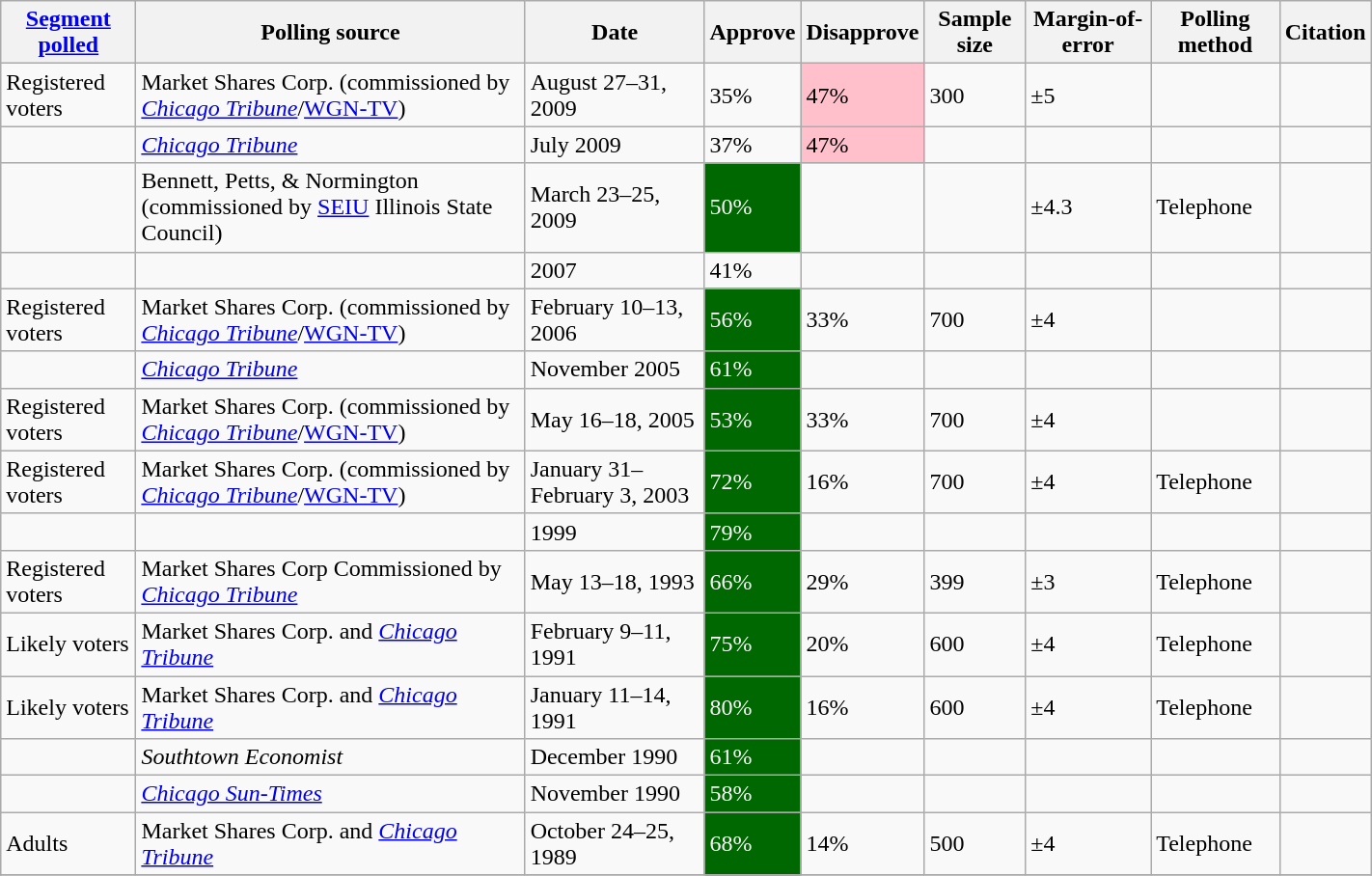<table class="wikitable" style="width: 75%">
<tr>
<th><a href='#'>Segment polled</a></th>
<th>Polling source</th>
<th>Date</th>
<th>Approve</th>
<th>Disapprove</th>
<th>Sample size</th>
<th>Margin-of-error</th>
<th>Polling method</th>
<th>Citation</th>
</tr>
<tr>
<td>Registered voters</td>
<td>Market Shares Corp. (commissioned by <em><a href='#'>Chicago Tribune</a></em>/<a href='#'>WGN-TV</a>)</td>
<td>August 27–31, 2009</td>
<td>35%</td>
<td style="background: pink; color: black">47%</td>
<td>300</td>
<td>±5</td>
<td></td>
<td></td>
</tr>
<tr>
<td></td>
<td><em><a href='#'>Chicago Tribune</a></em></td>
<td>July 2009</td>
<td>37%</td>
<td style="background: pink; color: black">47%</td>
<td></td>
<td></td>
<td></td>
<td></td>
</tr>
<tr>
<td></td>
<td>Bennett, Petts, & Normington (commissioned by <a href='#'>SEIU</a> Illinois State Council)</td>
<td>March 23–25, 2009</td>
<td style="background:#006800; color: white">50%</td>
<td></td>
<td></td>
<td>±4.3</td>
<td>Telephone</td>
<td></td>
</tr>
<tr>
<td></td>
<td></td>
<td>2007</td>
<td>41%</td>
<td></td>
<td></td>
<td></td>
<td></td>
<td></td>
</tr>
<tr>
<td>Registered voters</td>
<td>Market Shares Corp. (commissioned by <em><a href='#'>Chicago Tribune</a></em>/<a href='#'>WGN-TV</a>)</td>
<td>February 10–13, 2006</td>
<td style="background:#006800; color: white">56%</td>
<td>33%</td>
<td>700</td>
<td>±4</td>
<td></td>
<td></td>
</tr>
<tr>
<td></td>
<td><em><a href='#'>Chicago Tribune</a></em></td>
<td>November 2005</td>
<td style="background:#006800; color: white">61%</td>
<td></td>
<td></td>
<td></td>
<td></td>
<td></td>
</tr>
<tr>
<td>Registered voters</td>
<td>Market Shares Corp. (commissioned by <em><a href='#'>Chicago Tribune</a></em>/<a href='#'>WGN-TV</a>)</td>
<td>May 16–18, 2005</td>
<td style="background:#006800; color: white">53%</td>
<td>33%</td>
<td>700</td>
<td>±4</td>
<td></td>
<td></td>
</tr>
<tr>
<td>Registered voters</td>
<td>Market Shares Corp. (commissioned by <em><a href='#'>Chicago Tribune</a></em>/<a href='#'>WGN-TV</a>)</td>
<td>January 31–February 3, 2003</td>
<td style="background:#006800; color: white">72%</td>
<td>16%</td>
<td>700</td>
<td>±4</td>
<td>Telephone</td>
<td></td>
</tr>
<tr>
<td></td>
<td></td>
<td>1999</td>
<td style="background:#006800; color: white">79%</td>
<td></td>
<td></td>
<td></td>
<td></td>
<td></td>
</tr>
<tr>
<td>Registered voters</td>
<td>Market Shares Corp Commissioned by <em><a href='#'>Chicago Tribune</a></em></td>
<td>May 13–18, 1993</td>
<td style="background:#006800; color: white">66%</td>
<td>29%</td>
<td>399</td>
<td>±3</td>
<td>Telephone</td>
<td></td>
</tr>
<tr>
<td>Likely voters</td>
<td>Market Shares Corp. and <em><a href='#'>Chicago Tribune</a></em></td>
<td>February 9–11, 1991</td>
<td style="background:#006800; color: white">75%</td>
<td>20%</td>
<td>600</td>
<td>±4</td>
<td>Telephone</td>
<td></td>
</tr>
<tr>
<td>Likely voters</td>
<td>Market Shares Corp. and <em><a href='#'>Chicago Tribune</a></em></td>
<td>January 11–14, 1991</td>
<td style="background:#006800; color: white">80%</td>
<td>16%</td>
<td>600</td>
<td>±4</td>
<td>Telephone</td>
<td></td>
</tr>
<tr>
<td></td>
<td><em>Southtown Economist</em></td>
<td>December 1990</td>
<td style="background:#006800; color: white">61%</td>
<td></td>
<td></td>
<td></td>
<td></td>
<td></td>
</tr>
<tr>
<td></td>
<td><em><a href='#'>Chicago Sun-Times</a></em></td>
<td>November 1990</td>
<td style="background:#006800; color: white">58%</td>
<td></td>
<td></td>
<td></td>
<td></td>
<td></td>
</tr>
<tr>
<td>Adults</td>
<td>Market Shares Corp. and <em><a href='#'>Chicago Tribune</a></em></td>
<td>October 24–25, 1989</td>
<td style="background:#006800; color: white">68%</td>
<td>14%</td>
<td>500</td>
<td>±4</td>
<td>Telephone</td>
<td></td>
</tr>
<tr>
</tr>
</table>
